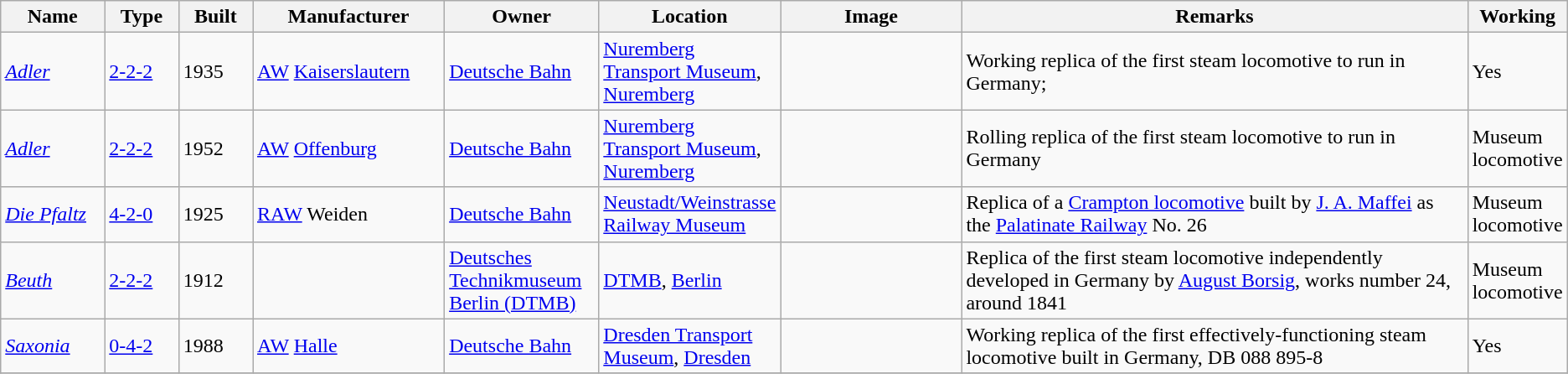<table class="wikitable sortable" style="width="100%"; border:solid 1px #AAAAAA;background:#e3e3e3;">
<tr>
<th width="7%">Name</th>
<th width="5%">Type</th>
<th width="5%">Built</th>
<th width="13%">Manufacturer</th>
<th width="10%">Owner</th>
<th width="10%">Location</th>
<th width="13%">Image</th>
<th width="40%">Remarks</th>
<th width="10%">Working</th>
</tr>
<tr>
<td><em><a href='#'>Adler</a></em></td>
<td><a href='#'>2-2-2</a></td>
<td>1935</td>
<td><a href='#'>AW</a> <a href='#'>Kaiserslautern</a></td>
<td><a href='#'>Deutsche Bahn</a></td>
<td><a href='#'>Nuremberg Transport Museum</a>, <a href='#'>Nuremberg</a></td>
<td></td>
<td>Working replica of the first steam locomotive to run in Germany;</td>
<td>Yes</td>
</tr>
<tr>
<td><em><a href='#'>Adler</a></em></td>
<td><a href='#'>2-2-2</a></td>
<td>1952</td>
<td><a href='#'>AW</a> <a href='#'>Offenburg</a></td>
<td><a href='#'>Deutsche Bahn</a></td>
<td><a href='#'>Nuremberg Transport Museum</a>, <a href='#'>Nuremberg</a></td>
<td></td>
<td>Rolling replica of the first steam locomotive to run in Germany</td>
<td>Museum locomotive</td>
</tr>
<tr>
<td><em><a href='#'>Die Pfaltz</a></em></td>
<td><a href='#'>4-2-0</a></td>
<td>1925</td>
<td><a href='#'>RAW</a> Weiden</td>
<td><a href='#'>Deutsche Bahn</a></td>
<td><a href='#'>Neustadt/Weinstrasse Railway Museum</a></td>
<td></td>
<td>Replica of a <a href='#'>Crampton locomotive</a> built by <a href='#'>J. A. Maffei</a> as the <a href='#'>Palatinate Railway</a> No. 26</td>
<td>Museum locomotive</td>
</tr>
<tr>
<td><em><a href='#'>Beuth</a></em></td>
<td><a href='#'>2-2-2</a></td>
<td>1912</td>
<td></td>
<td><a href='#'>Deutsches Technikmuseum Berlin (DTMB)</a></td>
<td><a href='#'>DTMB</a>, <a href='#'>Berlin</a></td>
<td></td>
<td>Replica of the first steam locomotive independently developed in Germany by <a href='#'>August Borsig</a>, works number 24, around 1841</td>
<td>Museum locomotive</td>
</tr>
<tr>
<td><em><a href='#'>Saxonia</a></em></td>
<td><a href='#'>0-4-2</a></td>
<td>1988</td>
<td><a href='#'>AW</a> <a href='#'>Halle</a></td>
<td><a href='#'>Deutsche Bahn</a></td>
<td><a href='#'>Dresden Transport Museum</a>, <a href='#'>Dresden</a></td>
<td></td>
<td>Working replica of the first effectively-functioning steam locomotive built in Germany, DB 088 895-8</td>
<td>Yes</td>
</tr>
<tr>
</tr>
</table>
